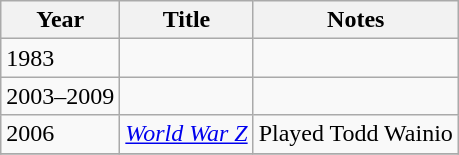<table class="wikitable sortable plainrowheaders">
<tr>
<th scope="col">Year</th>
<th scope="col">Title</th>
<th scope="col">Notes</th>
</tr>
<tr>
<td>1983</td>
<td></td>
<td></td>
</tr>
<tr>
<td>2003–2009</td>
<td></td>
<td></td>
</tr>
<tr>
<td>2006</td>
<td><em><a href='#'>World War Z</a></em></td>
<td>Played Todd Wainio</td>
</tr>
<tr>
</tr>
</table>
